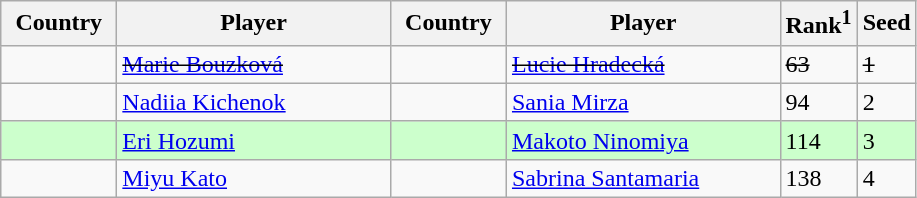<table class="sortable wikitable">
<tr>
<th width="70">Country</th>
<th width="175">Player</th>
<th width="70">Country</th>
<th width="175">Player</th>
<th>Rank<sup>1</sup></th>
<th>Seed</th>
</tr>
<tr>
<td><s></s></td>
<td><s><a href='#'>Marie Bouzková</a></s></td>
<td><s></s></td>
<td><s><a href='#'>Lucie Hradecká</a></s></td>
<td><s>63</s></td>
<td><s>1</s></td>
</tr>
<tr>
<td></td>
<td><a href='#'>Nadiia Kichenok</a></td>
<td></td>
<td><a href='#'>Sania Mirza</a></td>
<td>94</td>
<td>2</td>
</tr>
<tr style="background:#cfc;">
<td></td>
<td><a href='#'>Eri Hozumi</a></td>
<td></td>
<td><a href='#'>Makoto Ninomiya</a></td>
<td>114</td>
<td>3</td>
</tr>
<tr>
<td></td>
<td><a href='#'>Miyu Kato</a></td>
<td></td>
<td><a href='#'>Sabrina Santamaria</a></td>
<td>138</td>
<td>4</td>
</tr>
</table>
